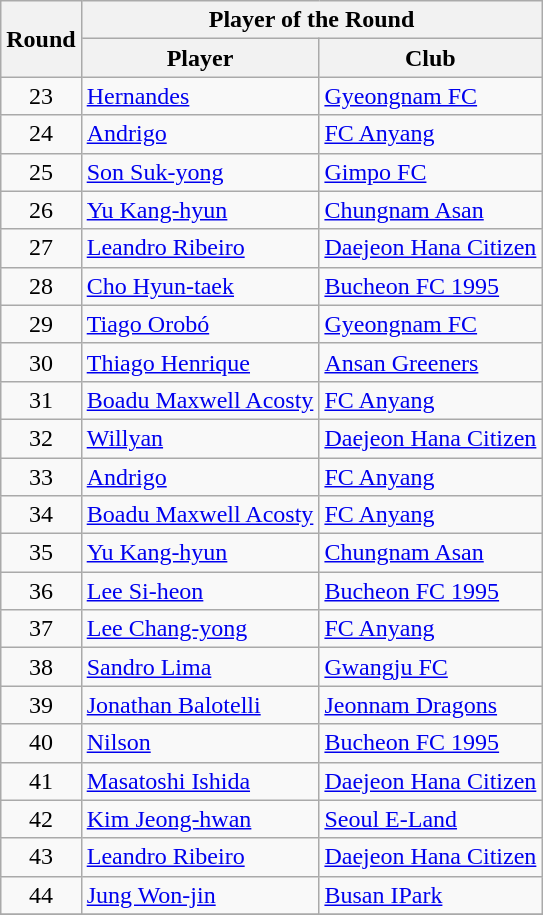<table class="wikitable">
<tr>
<th rowspan="2">Round</th>
<th colspan="2">Player of the Round</th>
</tr>
<tr>
<th>Player</th>
<th>Club</th>
</tr>
<tr>
<td align=center>23</td>
<td> <a href='#'>Hernandes</a></td>
<td><a href='#'>Gyeongnam FC</a></td>
</tr>
<tr>
<td align=center>24</td>
<td> <a href='#'>Andrigo</a></td>
<td><a href='#'>FC Anyang</a></td>
</tr>
<tr>
<td align=center>25</td>
<td> <a href='#'>Son Suk-yong</a></td>
<td><a href='#'>Gimpo FC</a></td>
</tr>
<tr>
<td align=center>26</td>
<td> <a href='#'>Yu Kang-hyun</a></td>
<td><a href='#'>Chungnam Asan</a></td>
</tr>
<tr>
<td align=center>27</td>
<td> <a href='#'>Leandro Ribeiro</a></td>
<td><a href='#'>Daejeon Hana Citizen</a></td>
</tr>
<tr>
<td align=center>28</td>
<td> <a href='#'>Cho Hyun-taek</a></td>
<td><a href='#'>Bucheon FC 1995</a></td>
</tr>
<tr>
<td align=center>29</td>
<td> <a href='#'>Tiago Orobó</a></td>
<td><a href='#'>Gyeongnam FC</a></td>
</tr>
<tr>
<td align=center>30</td>
<td> <a href='#'>Thiago Henrique</a></td>
<td><a href='#'>Ansan Greeners</a></td>
</tr>
<tr>
<td align=center>31</td>
<td> <a href='#'>Boadu Maxwell Acosty</a></td>
<td><a href='#'>FC Anyang</a></td>
</tr>
<tr>
<td align=center>32</td>
<td> <a href='#'>Willyan</a></td>
<td><a href='#'>Daejeon Hana Citizen</a></td>
</tr>
<tr>
<td align=center>33</td>
<td> <a href='#'>Andrigo</a></td>
<td><a href='#'>FC Anyang</a></td>
</tr>
<tr>
<td align=center>34</td>
<td> <a href='#'>Boadu Maxwell Acosty</a></td>
<td><a href='#'>FC Anyang</a></td>
</tr>
<tr>
<td align=center>35</td>
<td> <a href='#'>Yu Kang-hyun</a></td>
<td><a href='#'>Chungnam Asan</a></td>
</tr>
<tr>
<td align=center>36</td>
<td> <a href='#'>Lee Si-heon</a></td>
<td><a href='#'>Bucheon FC 1995</a></td>
</tr>
<tr>
<td align=center>37</td>
<td> <a href='#'>Lee Chang-yong</a></td>
<td><a href='#'>FC Anyang</a></td>
</tr>
<tr>
<td align=center>38</td>
<td> <a href='#'>Sandro Lima</a></td>
<td><a href='#'>Gwangju FC</a></td>
</tr>
<tr>
<td align=center>39</td>
<td> <a href='#'>Jonathan Balotelli</a></td>
<td><a href='#'>Jeonnam Dragons</a></td>
</tr>
<tr>
<td align=center>40</td>
<td> <a href='#'>Nilson</a></td>
<td><a href='#'>Bucheon FC 1995</a></td>
</tr>
<tr>
<td align=center>41</td>
<td> <a href='#'>Masatoshi Ishida</a></td>
<td><a href='#'>Daejeon Hana Citizen</a></td>
</tr>
<tr>
<td align=center>42</td>
<td> <a href='#'>Kim Jeong-hwan</a></td>
<td><a href='#'>Seoul E-Land</a></td>
</tr>
<tr>
<td align=center>43</td>
<td> <a href='#'>Leandro Ribeiro</a></td>
<td><a href='#'>Daejeon Hana Citizen</a></td>
</tr>
<tr>
<td align=center>44</td>
<td> <a href='#'>Jung Won-jin</a></td>
<td><a href='#'>Busan IPark</a></td>
</tr>
<tr>
</tr>
</table>
